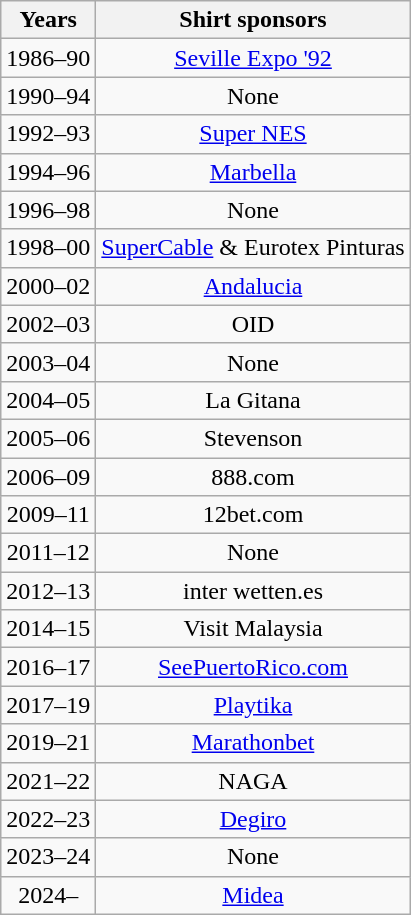<table class="wikitable" style="text-align: center">
<tr>
<th>Years</th>
<th>Shirt sponsors</th>
</tr>
<tr>
<td>1986–90</td>
<td><a href='#'>Seville Expo '92</a></td>
</tr>
<tr>
<td>1990–94</td>
<td>None</td>
</tr>
<tr>
<td>1992–93</td>
<td><a href='#'>Super NES</a></td>
</tr>
<tr>
<td>1994–96</td>
<td><a href='#'>Marbella</a></td>
</tr>
<tr>
<td>1996–98</td>
<td>None</td>
</tr>
<tr>
<td>1998–00</td>
<td><a href='#'>SuperCable</a> & Eurotex Pinturas</td>
</tr>
<tr>
<td>2000–02</td>
<td><a href='#'>Andalucia</a></td>
</tr>
<tr>
<td>2002–03</td>
<td>OID</td>
</tr>
<tr>
<td>2003–04</td>
<td>None</td>
</tr>
<tr>
<td>2004–05</td>
<td>La Gitana</td>
</tr>
<tr>
<td>2005–06</td>
<td>Stevenson</td>
</tr>
<tr>
<td>2006–09</td>
<td>888.com</td>
</tr>
<tr>
<td>2009–11</td>
<td>12bet.com</td>
</tr>
<tr>
<td>2011–12</td>
<td>None</td>
</tr>
<tr>
<td>2012–13</td>
<td>inter wetten.es</td>
</tr>
<tr>
<td>2014–15</td>
<td>Visit Malaysia</td>
</tr>
<tr>
<td>2016–17</td>
<td><a href='#'>SeePuertoRico.com</a></td>
</tr>
<tr>
<td>2017–19</td>
<td><a href='#'>Playtika</a></td>
</tr>
<tr>
<td>2019–21</td>
<td><a href='#'>Marathonbet</a></td>
</tr>
<tr>
<td>2021–22</td>
<td>NAGA</td>
</tr>
<tr>
<td>2022–23</td>
<td><a href='#'>Degiro</a></td>
</tr>
<tr>
<td>2023–24</td>
<td>None</td>
</tr>
<tr>
<td>2024–</td>
<td><a href='#'>Midea</a></td>
</tr>
</table>
